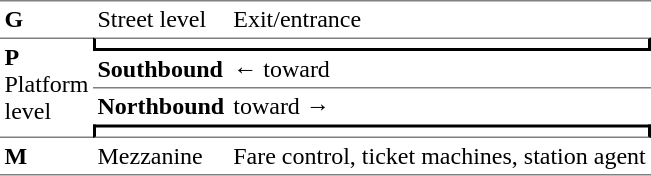<table table border=0 cellspacing=0 cellpadding=3>
<tr>
<td style="border-top:solid 1px gray" width=50><strong>G</strong></td>
<td style="border-top:solid 1px gray">Street level</td>
<td style="border-top:solid 1px gray">Exit/entrance</td>
</tr>
<tr>
<td style="border-top:solid 1px gray;border-bottom:solid 1px gray" rowspan=4 valign=top><strong>P</strong><br>Platform level</td>
<td style="border-top:solid 1px gray;border-right:solid 2px black;border-left:solid 2px black;border-bottom:solid 2px black;text-align:center" colspan=2></td>
</tr>
<tr>
<td style="border-bottom:solid 1px gray"><span><strong>Southbound</strong></span></td>
<td style="border-bottom:solid 1px gray">←  toward  </td>
</tr>
<tr>
<td><span><strong>Northbound</strong></span></td>
<td>  toward   →</td>
</tr>
<tr>
<td style="border-top:solid 2px black;border-right:solid 2px black;border-left:solid 2px black;border-bottom:solid 1px gray;text-align:center" colspan=2></td>
</tr>
<tr>
<td style="border-bottom:solid 1px gray"><strong>M</strong></td>
<td style="border-bottom:solid 1px gray">Mezzanine</td>
<td style="border-bottom:solid 1px gray">Fare control, ticket machines, station agent</td>
</tr>
</table>
